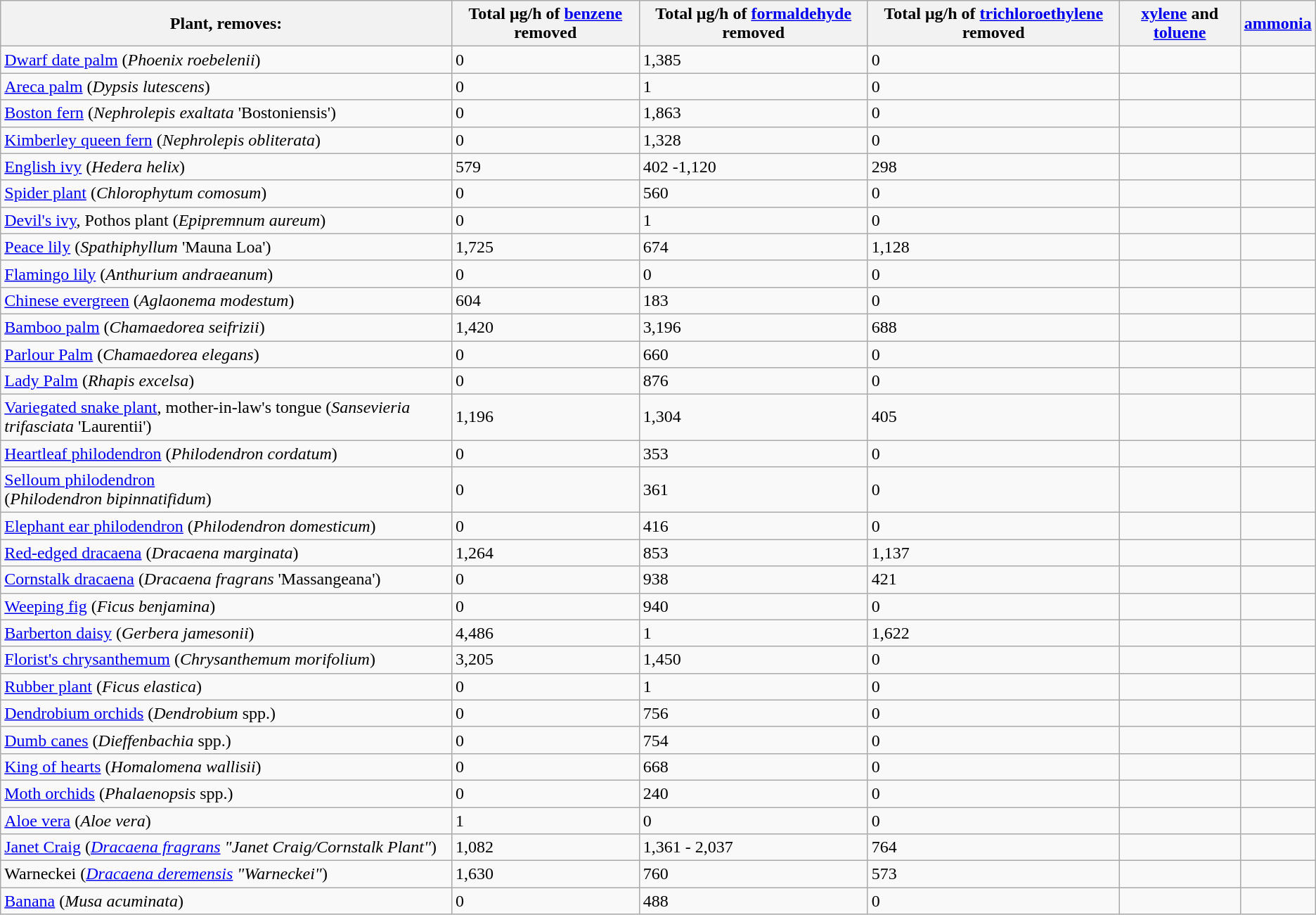<table class="wikitable sortable">
<tr>
<th>Plant, removes:</th>
<th data-sort-type="number">Total μg/h of <a href='#'>benzene</a> removed</th>
<th data-sort-type="number">Total μg/h of <a href='#'>formaldehyde</a> removed</th>
<th data-sort-type="number">Total μg/h of <a href='#'>trichloroethylene</a> removed</th>
<th><a href='#'>xylene</a> and <a href='#'>toluene</a></th>
<th><a href='#'>ammonia</a></th>
</tr>
<tr>
<td><a href='#'>Dwarf date palm</a> (<em>Phoenix roebelenii</em>)</td>
<td>0</td>
<td>1,385</td>
<td>0</td>
<td></td>
<td></td>
</tr>
<tr>
<td><a href='#'>Areca palm</a> (<em>Dypsis lutescens</em>)</td>
<td>0</td>
<td>1</td>
<td>0</td>
<td></td>
<td></td>
</tr>
<tr>
<td><a href='#'>Boston fern</a> (<em>Nephrolepis exaltata</em> 'Bostoniensis')</td>
<td>0</td>
<td>1,863</td>
<td>0</td>
<td></td>
<td></td>
</tr>
<tr>
<td><a href='#'>Kimberley queen fern</a> (<em>Nephrolepis obliterata</em>)</td>
<td>0</td>
<td>1,328</td>
<td>0</td>
<td></td>
<td></td>
</tr>
<tr>
<td><a href='#'>English ivy</a> (<em>Hedera helix</em>)</td>
<td>579</td>
<td>402 -1,120</td>
<td>298</td>
<td></td>
<td></td>
</tr>
<tr>
<td><a href='#'>Spider plant</a> (<em>Chlorophytum comosum</em>)</td>
<td>0</td>
<td>560</td>
<td>0</td>
<td></td>
<td></td>
</tr>
<tr>
<td><a href='#'>Devil's ivy</a>, Pothos plant (<em>Epipremnum aureum</em>)</td>
<td>0</td>
<td>1</td>
<td>0</td>
<td></td>
<td></td>
</tr>
<tr>
<td><a href='#'>Peace lily</a> (<em>Spathiphyllum</em> 'Mauna Loa')</td>
<td>1,725</td>
<td>674</td>
<td>1,128</td>
<td></td>
<td></td>
</tr>
<tr>
<td><a href='#'>Flamingo lily</a> (<em>Anthurium andraeanum</em>)</td>
<td>0</td>
<td>0</td>
<td>0</td>
<td></td>
<td></td>
</tr>
<tr>
<td><a href='#'>Chinese evergreen</a> (<em>Aglaonema modestum</em>)</td>
<td>604</td>
<td>183</td>
<td>0</td>
<td></td>
<td></td>
</tr>
<tr>
<td><a href='#'>Bamboo palm</a> (<em>Chamaedorea seifrizii</em>)</td>
<td>1,420</td>
<td>3,196</td>
<td>688</td>
<td></td>
<td></td>
</tr>
<tr>
<td><a href='#'>Parlour Palm</a> (<em>Chamaedorea elegans</em>)</td>
<td>0</td>
<td>660</td>
<td>0</td>
<td></td>
<td></td>
</tr>
<tr>
<td><a href='#'>Lady Palm</a> (<em>Rhapis excelsa</em>)</td>
<td>0</td>
<td>876</td>
<td>0</td>
<td></td>
<td></td>
</tr>
<tr>
<td><a href='#'>Variegated snake plant</a>, mother-in-law's tongue (<em>Sansevieria trifasciata</em> 'Laurentii')</td>
<td>1,196</td>
<td>1,304</td>
<td>405</td>
<td></td>
<td></td>
</tr>
<tr>
<td><a href='#'>Heartleaf philodendron</a> (<em>Philodendron cordatum</em>)</td>
<td>0</td>
<td>353</td>
<td>0</td>
<td></td>
<td></td>
</tr>
<tr>
<td><a href='#'>Selloum philodendron</a><br>(<em>Philodendron bipinnatifidum</em>)</td>
<td>0</td>
<td>361</td>
<td>0</td>
<td></td>
<td></td>
</tr>
<tr>
<td><a href='#'>Elephant ear philodendron</a> (<em>Philodendron domesticum</em>)</td>
<td>0</td>
<td>416</td>
<td>0</td>
<td></td>
<td></td>
</tr>
<tr>
<td><a href='#'>Red-edged dracaena</a> (<em>Dracaena marginata</em>)</td>
<td>1,264</td>
<td>853</td>
<td>1,137</td>
<td></td>
<td></td>
</tr>
<tr>
<td><a href='#'>Cornstalk dracaena</a> (<em>Dracaena fragrans</em> 'Massangeana')</td>
<td>0</td>
<td>938</td>
<td>421</td>
<td></td>
<td></td>
</tr>
<tr>
<td><a href='#'>Weeping fig</a> (<em>Ficus benjamina</em>)</td>
<td>0</td>
<td>940</td>
<td>0</td>
<td></td>
<td></td>
</tr>
<tr>
<td><a href='#'>Barberton daisy</a> (<em>Gerbera jamesonii</em>)</td>
<td>4,486</td>
<td>1</td>
<td>1,622</td>
<td></td>
<td></td>
</tr>
<tr>
<td><a href='#'>Florist's chrysanthemum</a> (<em>Chrysanthemum morifolium</em>)</td>
<td>3,205</td>
<td>1,450</td>
<td>0</td>
<td></td>
<td></td>
</tr>
<tr>
<td><a href='#'>Rubber plant</a> (<em>Ficus elastica</em>)</td>
<td>0</td>
<td>1</td>
<td>0</td>
<td></td>
<td></td>
</tr>
<tr>
<td><a href='#'>Dendrobium orchids</a> (<em>Dendrobium</em> spp.)</td>
<td>0</td>
<td>756</td>
<td>0</td>
<td></td>
<td></td>
</tr>
<tr>
<td><a href='#'>Dumb canes</a> (<em>Dieffenbachia</em> spp.)</td>
<td>0</td>
<td>754</td>
<td>0</td>
<td></td>
<td></td>
</tr>
<tr>
<td><a href='#'>King of hearts</a> (<em>Homalomena wallisii</em>)</td>
<td>0</td>
<td>668</td>
<td>0</td>
<td></td>
<td></td>
</tr>
<tr>
<td><a href='#'>Moth orchids</a> (<em>Phalaenopsis</em> spp.)</td>
<td>0</td>
<td>240</td>
<td>0</td>
<td></td>
<td></td>
</tr>
<tr>
<td><a href='#'>Aloe vera</a> (<em>Aloe vera</em>)</td>
<td>1</td>
<td>0</td>
<td>0</td>
<td></td>
<td></td>
</tr>
<tr>
<td><a href='#'>Janet Craig</a> (<em><a href='#'>Dracaena fragrans</a> "Janet Craig/Cornstalk Plant"</em>)</td>
<td>1,082</td>
<td>1,361 - 2,037</td>
<td>764</td>
<td></td>
<td></td>
</tr>
<tr>
<td>Warneckei (<em><a href='#'>Dracaena deremensis</a> "Warneckei"</em>)</td>
<td>1,630</td>
<td>760</td>
<td>573</td>
<td></td>
<td></td>
</tr>
<tr>
<td><a href='#'>Banana</a> (<em>Musa acuminata</em>)</td>
<td>0</td>
<td>488</td>
<td>0</td>
<td></td>
<td></td>
</tr>
</table>
